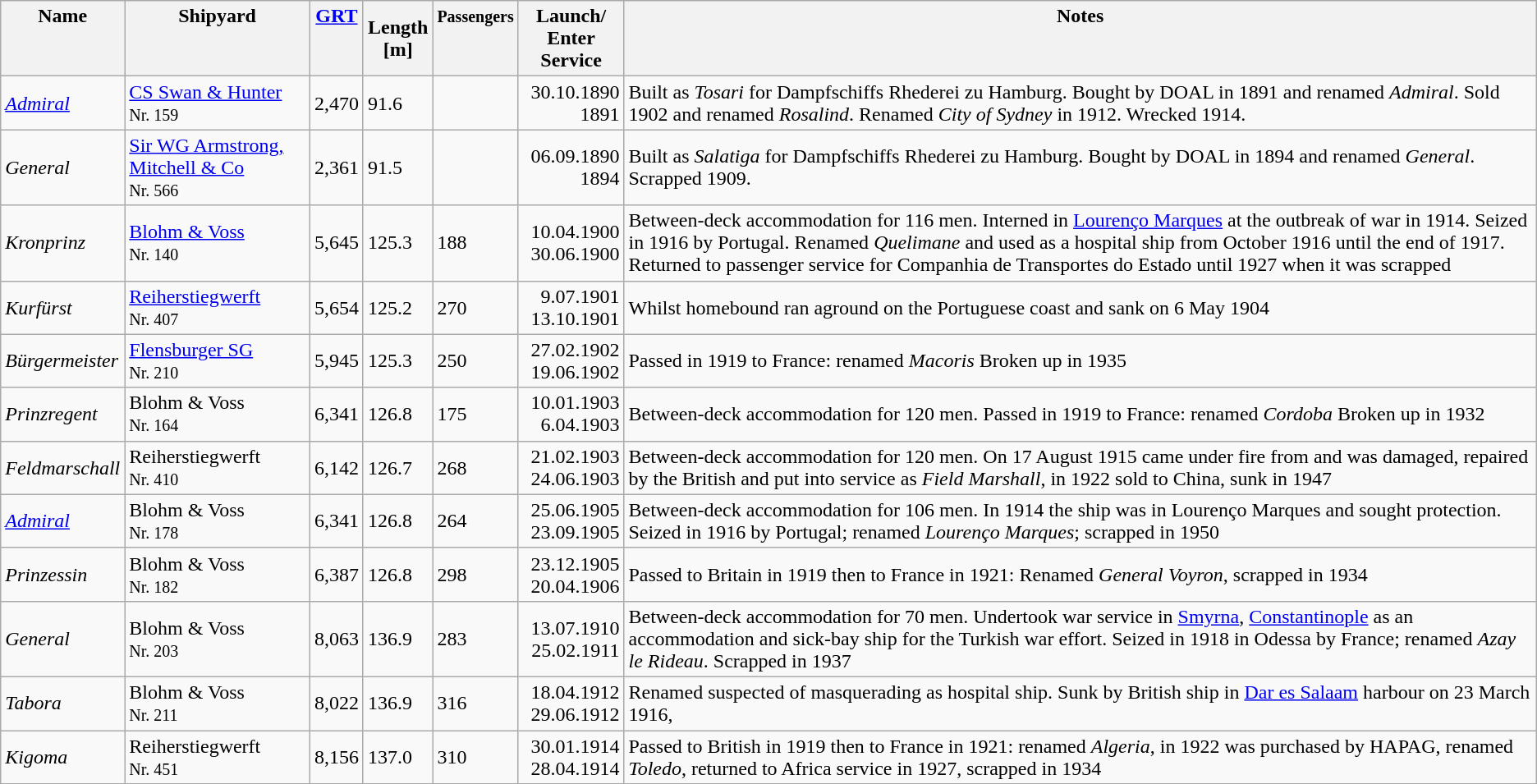<table class="wikitable -right toptextcells">
<tr>
<th valign="top">Name</th>
<th valign="top">Shipyard</th>
<th valign="top"><a href='#'>GRT</a></th>
<th>Length<br>[m]</th>
<th valign="top"><small> Passengers</small></th>
<th>Launch/ <br>Enter Service</th>
<th valign="top">Notes</th>
</tr>
<tr>
<td><em><a href='#'>Admiral</a></em></td>
<td><a href='#'>CS Swan & Hunter</a><br><small> Nr. 159</small></td>
<td>2,470</td>
<td>91.6</td>
<td></td>
<td style="text-align:right;">30.10.1890<br>1891</td>
<td>Built as <em>Tosari</em> for Dampfschiffs Rhederei zu Hamburg. Bought by DOAL in 1891 and renamed <em>Admiral</em>. Sold 1902 and renamed <em>Rosalind</em>. Renamed <em>City of Sydney</em> in 1912. Wrecked 1914.</td>
</tr>
<tr>
<td><em>General</em></td>
<td><a href='#'>Sir WG Armstrong, Mitchell & Co</a><br><small> Nr. 566</small></td>
<td>2,361</td>
<td>91.5</td>
<td></td>
<td style="text-align:right;">06.09.1890<br>1894</td>
<td>Built as <em>Salatiga</em> for Dampfschiffs Rhederei zu Hamburg. Bought by DOAL in 1894 and renamed <em>General</em>. Scrapped 1909.</td>
</tr>
<tr>
<td><em>Kronprinz</em></td>
<td><a href='#'>Blohm & Voss</a><br><small> Nr. 140</small></td>
<td>5,645</td>
<td>125.3</td>
<td>188</td>
<td style="text-align:right;">10.04.1900<br>30.06.1900</td>
<td>Between-deck accommodation for 116 men. Interned in <a href='#'>Lourenço Marques</a> at the outbreak of war in 1914. Seized in 1916 by Portugal. Renamed <em>Quelimane</em> and used as a hospital ship from October 1916 until the end of 1917. Returned to passenger service for Companhia de Transportes do Estado until 1927 when it was scrapped</td>
</tr>
<tr>
<td><em>Kurfürst</em></td>
<td><a href='#'>Reiherstiegwerft</a><br><small> Nr. 407</small></td>
<td>5,654</td>
<td>125.2</td>
<td>270</td>
<td style="text-align:right;">9.07.1901<br>13.10.1901</td>
<td>Whilst homebound ran aground on the Portuguese coast and sank on 6 May 1904</td>
</tr>
<tr>
<td><em>Bürgermeister</em></td>
<td><a href='#'>Flensburger SG</a><br> <small>Nr. 210</small></td>
<td>5,945</td>
<td>125.3</td>
<td>250</td>
<td style="text-align:right;">27.02.1902<br> 19.06.1902</td>
<td>Passed in 1919 to France: renamed <em>Macoris</em> Broken up in 1935</td>
</tr>
<tr>
<td><em>Prinzregent</em></td>
<td>Blohm & Voss<br> <small>Nr. 164</small></td>
<td>6,341</td>
<td>126.8</td>
<td>175</td>
<td style="text-align:right;">10.01.1903<br>6.04.1903</td>
<td>Between-deck accommodation for 120 men. Passed in 1919 to France: renamed <em>Cordoba</em> Broken up in 1932</td>
</tr>
<tr>
<td><em>Feldmarschall</em></td>
<td>Reiherstiegwerft<br> <small>Nr. 410</small></td>
<td>6,142</td>
<td>126.7</td>
<td>268</td>
<td style="text-align:right;">21.02.1903<br> 24.06.1903</td>
<td>Between-deck accommodation for 120 men. On 17 August 1915 came under fire from  and was damaged, repaired by the British and put into service as <em>Field Marshall</em>, in 1922 sold to China, sunk in 1947</td>
</tr>
<tr>
<td><em><a href='#'>Admiral</a></em></td>
<td>Blohm & Voss<br><small>Nr. 178</small></td>
<td>6,341</td>
<td>126.8</td>
<td>264</td>
<td style="text-align:right;">25.06.1905<br> 23.09.1905</td>
<td>Between-deck accommodation for 106 men. In 1914 the ship was in Lourenço Marques and sought protection. Seized in 1916 by Portugal; renamed <em>Lourenço Marques</em>; scrapped in 1950</td>
</tr>
<tr>
<td><em>Prinzessin</em></td>
<td>Blohm & Voss<br><small>Nr. 182</small></td>
<td>6,387</td>
<td>126.8</td>
<td>298</td>
<td style="text-align:right;">23.12.1905<br> 20.04.1906</td>
<td>Passed to Britain in 1919 then to France in 1921: Renamed <em>General Voyron</em>, scrapped in 1934</td>
</tr>
<tr>
<td><em>General</em></td>
<td>Blohm & Voss<br><small>Nr. 203</small></td>
<td>8,063</td>
<td>136.9</td>
<td>283</td>
<td style="text-align:right;">13.07.1910<br> 25.02.1911</td>
<td>Between-deck accommodation for 70 men. Undertook war service in <a href='#'>Smyrna</a>, <a href='#'>Constantinople</a> as an accommodation and sick-bay ship for the Turkish war effort. Seized in 1918 in Odessa by France; renamed <em>Azay le Rideau</em>. Scrapped in 1937</td>
</tr>
<tr>
<td><em>Tabora</em></td>
<td>Blohm & Voss<br><small>Nr. 211</small></td>
<td>8,022</td>
<td>136.9</td>
<td>316</td>
<td style="text-align:right;">18.04.1912<br> 29.06.1912</td>
<td>Renamed  suspected of masquerading as hospital ship. Sunk by British ship  in <a href='#'>Dar es Salaam</a> harbour on 23 March 1916,</td>
</tr>
<tr>
<td><em>Kigoma</em></td>
<td>Reiherstiegwerft<br><small>Nr. 451</small></td>
<td>8,156</td>
<td>137.0</td>
<td>310</td>
<td style="text-align:right;">30.01.1914<br> 28.04.1914</td>
<td>Passed to British in 1919 then to France in 1921: renamed <em>Algeria</em>, in 1922 was purchased by HAPAG, renamed <em>Toledo</em>, returned to Africa service in 1927, scrapped in 1934</td>
</tr>
<tr>
</tr>
</table>
